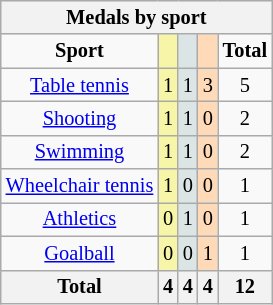<table class="wikitable" border="1" style="font-size:85%; float:down">
<tr bgcolor=#efefef>
<th colspan=7>Medals by sport</th>
</tr>
<tr align=center>
<td><strong>Sport</strong></td>
<td bgcolor=#f7f6a8></td>
<td bgcolor=#dce5e5></td>
<td bgcolor=#ffdab9></td>
<td><strong>Total</strong></td>
</tr>
<tr align=center>
<td><a href='#'>Table tennis</a></td>
<td bgcolor=#f7f6a8>1</td>
<td bgcolor=#dce5e5>1</td>
<td bgcolor=#ffdab9>3</td>
<td>5</td>
</tr>
<tr align=center>
<td><a href='#'>Shooting</a></td>
<td bgcolor=#f7f6a8>1</td>
<td bgcolor=#dce5e5>1</td>
<td bgcolor=#ffdab9>0</td>
<td>2</td>
</tr>
<tr align=center>
<td><a href='#'>Swimming</a></td>
<td bgcolor=#f7f6a8>1</td>
<td bgcolor=#dce5e5>1</td>
<td bgcolor=#ffdab9>0</td>
<td>2</td>
</tr>
<tr align=center>
<td><a href='#'>Wheelchair tennis</a></td>
<td bgcolor=#f7f6a8>1</td>
<td bgcolor=#dce5e5>0</td>
<td bgcolor=#ffdab9>0</td>
<td>1</td>
</tr>
<tr align=center>
<td><a href='#'>Athletics</a></td>
<td bgcolor=#f7f6a8>0</td>
<td bgcolor=#dce5e5>1</td>
<td bgcolor=#ffdab9>0</td>
<td>1</td>
</tr>
<tr align=center>
<td><a href='#'>Goalball</a></td>
<td bgcolor=#f7f6a8>0</td>
<td bgcolor=#dce5e5>0</td>
<td bgcolor=#ffdab9>1</td>
<td>1</td>
</tr>
<tr align=center>
<th>Total</th>
<th bgcolor=gold>4</th>
<th bgcolor=silver>4</th>
<th bgcolor=#c96>4</th>
<th>12</th>
</tr>
</table>
